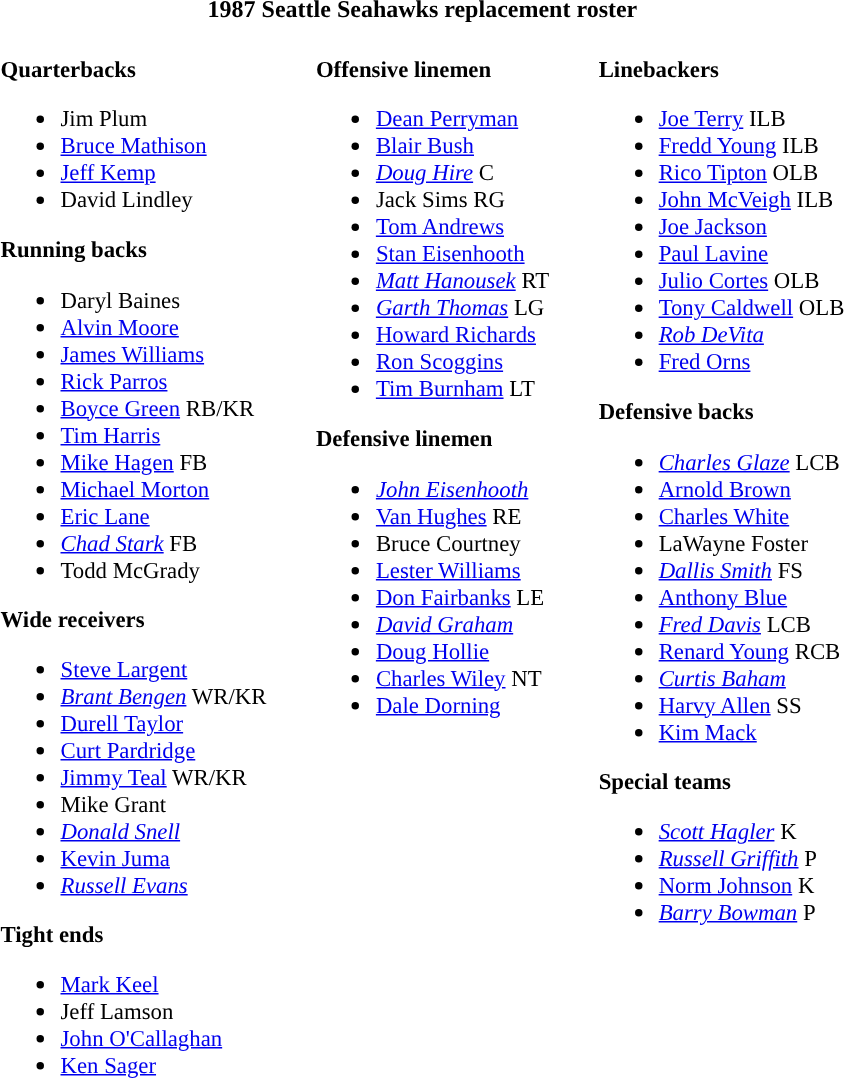<table class="toccolours" style="text-align: left;">
<tr>
<th colspan="7" style="text-align:center; ">1987 Seattle Seahawks replacement roster</th>
</tr>
<tr>
<td style="font-size: 95%;" valign="top"><br><strong>Quarterbacks</strong><ul><li> Jim Plum</li><li> <a href='#'>Bruce Mathison</a></li><li> <a href='#'>Jeff Kemp</a></li><li> David Lindley</li></ul><strong>Running backs</strong><ul><li> Daryl Baines</li><li> <a href='#'>Alvin Moore</a></li><li> <a href='#'>James Williams</a></li><li> <a href='#'>Rick Parros</a></li><li> <a href='#'>Boyce Green</a> RB/KR</li><li> <a href='#'>Tim Harris</a></li><li> <a href='#'>Mike Hagen</a> FB</li><li> <a href='#'>Michael Morton</a></li><li> <a href='#'>Eric Lane</a></li><li> <em><a href='#'>Chad Stark</a></em> FB</li><li> Todd McGrady</li></ul><strong>Wide receivers</strong><ul><li> <a href='#'>Steve Largent</a></li><li> <em><a href='#'>Brant Bengen</a></em> WR/KR</li><li> <a href='#'>Durell Taylor</a></li><li> <a href='#'>Curt Pardridge</a></li><li> <a href='#'>Jimmy Teal</a> WR/KR</li><li> Mike Grant</li><li> <em><a href='#'>Donald Snell</a></em></li><li> <a href='#'>Kevin Juma</a></li><li> <em><a href='#'>Russell Evans</a></em></li></ul><strong>Tight ends</strong><ul><li> <a href='#'>Mark Keel</a></li><li> Jeff Lamson</li><li> <a href='#'>John O'Callaghan</a></li><li> <a href='#'>Ken Sager</a></li></ul></td>
<td style="width: 25px;"></td>
<td style="font-size: 95%;" valign="top"><br><strong>Offensive linemen</strong><ul><li> <a href='#'>Dean Perryman</a></li><li> <a href='#'>Blair Bush</a></li><li> <em><a href='#'>Doug Hire</a></em> C</li><li> Jack Sims RG</li><li> <a href='#'>Tom Andrews</a></li><li> <a href='#'>Stan Eisenhooth</a></li><li> <em><a href='#'>Matt Hanousek</a></em> RT</li><li> <em><a href='#'>Garth Thomas</a></em> LG</li><li> <a href='#'>Howard Richards</a></li><li> <a href='#'>Ron Scoggins</a></li><li> <a href='#'>Tim Burnham</a> LT</li></ul><strong>Defensive linemen</strong><ul><li> <em><a href='#'>John Eisenhooth</a></em></li><li> <a href='#'>Van Hughes</a> RE</li><li> Bruce Courtney</li><li> <a href='#'>Lester Williams</a></li><li> <a href='#'>Don Fairbanks</a> LE</li><li> <em><a href='#'>David Graham</a></em></li><li> <a href='#'>Doug Hollie</a></li><li> <a href='#'>Charles Wiley</a> NT</li><li> <a href='#'>Dale Dorning</a></li></ul></td>
<td style="width: 25px;"></td>
<td style="font-size: 95%;" valign="top"><br><strong>Linebackers</strong><ul><li> <a href='#'>Joe Terry</a> ILB</li><li> <a href='#'>Fredd Young</a> ILB</li><li> <a href='#'>Rico Tipton</a> OLB</li><li> <a href='#'>John McVeigh</a> ILB</li><li> <a href='#'>Joe Jackson</a></li><li> <a href='#'>Paul Lavine</a></li><li> <a href='#'>Julio Cortes</a> OLB</li><li> <a href='#'>Tony Caldwell</a> OLB</li><li> <em><a href='#'>Rob DeVita</a></em></li><li> <a href='#'>Fred Orns</a></li></ul><strong>Defensive backs</strong><ul><li> <em><a href='#'>Charles Glaze</a></em> LCB</li><li> <a href='#'>Arnold Brown</a></li><li> <a href='#'>Charles White</a></li><li> LaWayne Foster</li><li> <em><a href='#'>Dallis Smith</a></em> FS</li><li> <a href='#'>Anthony Blue</a></li><li> <em><a href='#'>Fred Davis</a></em> LCB</li><li> <a href='#'>Renard Young</a> RCB</li><li> <em><a href='#'>Curtis Baham</a></em></li><li> <a href='#'>Harvy Allen</a> SS</li><li> <a href='#'>Kim Mack</a></li></ul><strong>Special teams</strong><ul><li> <em><a href='#'>Scott Hagler</a></em> K</li><li> <em><a href='#'>Russell Griffith</a></em> P</li><li> <a href='#'>Norm Johnson</a> K</li><li> <em><a href='#'>Barry Bowman</a></em> P</li></ul></td>
</tr>
<tr>
</tr>
</table>
